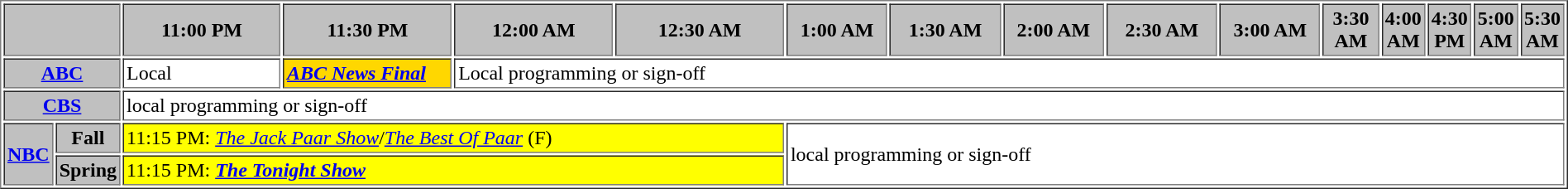<table border="1" cellpadding="2">
<tr>
<th bgcolor="#C0C0C0"colspan="2"> </th>
<th width="13%" bgcolor="#C0C0C0">11:00 PM</th>
<th width="14%" bgcolor="#C0C0C0">11:30 PM</th>
<th width="13%" bgcolor="#C0C0C0">12:00 AM</th>
<th width="14%" bgcolor="#C0C0C0">12:30 AM</th>
<th width="8%" bgcolor="#C0C0C0">1:00 AM</th>
<th width="9%" bgcolor="#C0C0C0">1:30 AM</th>
<th width="8%" bgcolor="#C0C0C0">2:00 AM</th>
<th width="9%" bgcolor="#C0C0C0">2:30 AM</th>
<th width="8%" bgcolor="#C0C0C0">3:00 AM</th>
<th width="9%" bgcolor="#C0C0C0">3:30 AM</th>
<th width="8%" bgcolor="#C0C0C0">4:00 AM</th>
<th width="9%" bgcolor="#C0C0C0">4:30 PM</th>
<th width="8%" bgcolor="#C0C0C0">5:00 AM</th>
<th width="9%" bgcolor="#C0C0C0">5:30 AM</th>
</tr>
<tr>
<th bgcolor="#C0C0C0"colspan="2"><a href='#'>ABC</a></th>
<td bgcolor="white">Local</td>
<td bgcolor="gold"><strong><a href='#'><em>ABC News Final</em></a></strong></td>
<td bgcolor="white" colspan="12">Local programming or sign-off</td>
</tr>
<tr>
<th bgcolor="#C0C0C0"colspan="2"><a href='#'>CBS</a></th>
<td bgcolor="white" colspan="14">local programming or sign-off</td>
</tr>
<tr>
<th bgcolor="#C0C0C0"rowspan="2"><a href='#'>NBC</a></th>
<th bgcolor="#C0C0C0">Fall</th>
<td bgcolor="yellow" colspan="4">11:15 PM: <em><a href='#'>The Jack Paar Show</a></em>/<a href='#'><em>The Best Of Paar</em></a> (F)</td>
<td bgcolor="white" colspan="10"rowspan="2">local programming or sign-off</td>
</tr>
<tr>
<th bgcolor="#C0C0C0">Spring</th>
<td bgcolor="yellow" colspan="4">11:15 PM: <strong><em><a href='#'>The Tonight Show</a></em></strong></td>
</tr>
</table>
